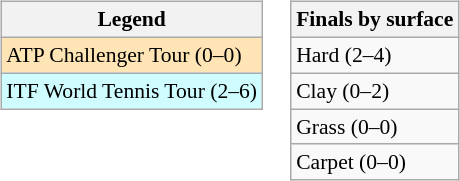<table>
<tr valign=top>
<td><br><table class=wikitable style=font-size:90%>
<tr>
<th>Legend</th>
</tr>
<tr bgcolor=moccasin>
<td>ATP Challenger Tour (0–0)</td>
</tr>
<tr bgcolor=#cffcff>
<td>ITF World Tennis Tour (2–6)</td>
</tr>
</table>
</td>
<td><br><table class=wikitable style=font-size:90%>
<tr>
<th>Finals by surface</th>
</tr>
<tr>
<td>Hard (2–4)</td>
</tr>
<tr>
<td>Clay (0–2)</td>
</tr>
<tr>
<td>Grass (0–0)</td>
</tr>
<tr>
<td>Carpet (0–0)</td>
</tr>
</table>
</td>
</tr>
</table>
